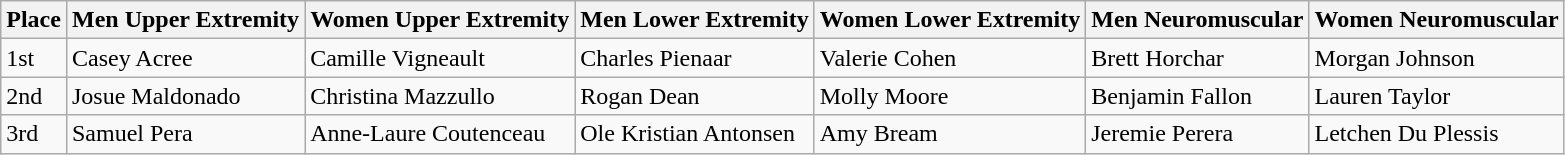<table class="wikitable">
<tr>
<th>Place</th>
<th>Men Upper Extremity</th>
<th>Women Upper Extremity</th>
<th>Men Lower Extremity</th>
<th>Women Lower Extremity</th>
<th>Men Neuromuscular</th>
<th>Women Neuromuscular</th>
</tr>
<tr>
<td>1st</td>
<td> Casey Acree</td>
<td> Camille Vigneault</td>
<td> Charles Pienaar</td>
<td> Valerie Cohen</td>
<td> Brett Horchar</td>
<td> Morgan Johnson</td>
</tr>
<tr>
<td>2nd</td>
<td> Josue Maldonado</td>
<td> Christina Mazzullo</td>
<td> Rogan Dean</td>
<td> Molly Moore</td>
<td> Benjamin Fallon</td>
<td> Lauren Taylor</td>
</tr>
<tr>
<td>3rd</td>
<td> Samuel Pera</td>
<td> Anne-Laure Coutenceau</td>
<td> Ole Kristian Antonsen</td>
<td> Amy Bream</td>
<td> Jeremie Perera</td>
<td> Letchen Du Plessis</td>
</tr>
</table>
